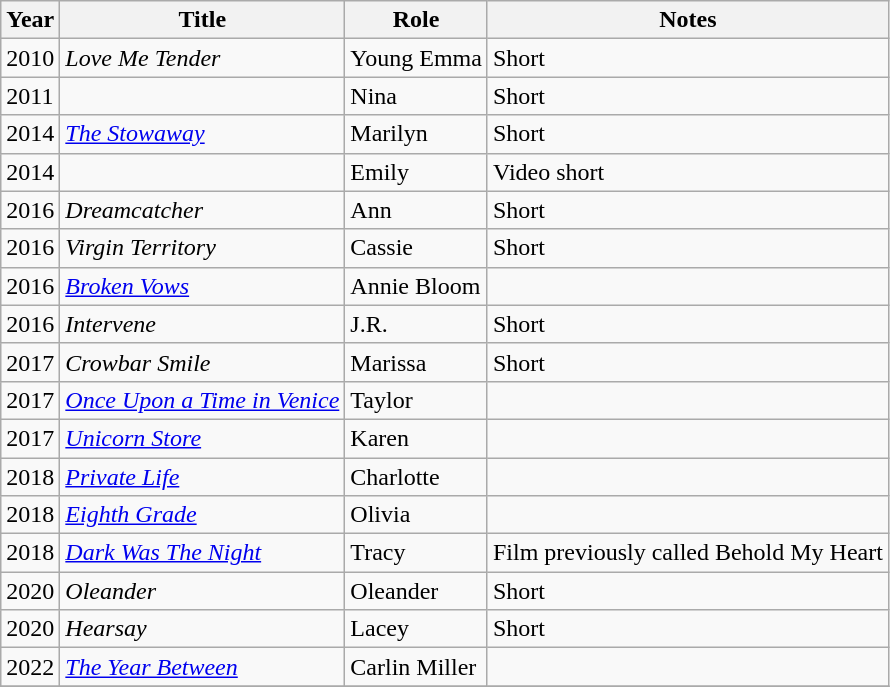<table class="wikitable sortable">
<tr>
<th>Year</th>
<th>Title</th>
<th>Role</th>
<th class="unsortable">Notes</th>
</tr>
<tr>
<td>2010</td>
<td><em>Love Me Tender</em></td>
<td>Young Emma</td>
<td>Short</td>
</tr>
<tr>
<td>2011</td>
<td><em></em></td>
<td>Nina</td>
<td>Short</td>
</tr>
<tr>
<td>2014</td>
<td><em><a href='#'>The Stowaway</a></em></td>
<td>Marilyn</td>
<td>Short</td>
</tr>
<tr>
<td>2014</td>
<td><em></em></td>
<td>Emily</td>
<td>Video short</td>
</tr>
<tr>
<td>2016</td>
<td><em>Dreamcatcher</em></td>
<td>Ann</td>
<td>Short</td>
</tr>
<tr>
<td>2016</td>
<td><em>Virgin Territory</em></td>
<td>Cassie</td>
<td>Short</td>
</tr>
<tr>
<td>2016</td>
<td><em><a href='#'>Broken Vows</a></em></td>
<td>Annie Bloom</td>
<td></td>
</tr>
<tr>
<td>2016</td>
<td><em>Intervene</em></td>
<td>J.R.</td>
<td>Short</td>
</tr>
<tr>
<td>2017</td>
<td><em>Crowbar Smile</em></td>
<td>Marissa</td>
<td>Short</td>
</tr>
<tr>
<td>2017</td>
<td><em><a href='#'>Once Upon a Time in Venice</a></em></td>
<td>Taylor</td>
<td></td>
</tr>
<tr>
<td>2017</td>
<td><em><a href='#'>Unicorn Store</a></em></td>
<td>Karen</td>
<td></td>
</tr>
<tr>
<td>2018</td>
<td><em><a href='#'>Private Life</a></em></td>
<td>Charlotte</td>
<td></td>
</tr>
<tr>
<td>2018</td>
<td><em><a href='#'>Eighth Grade</a></em></td>
<td>Olivia</td>
<td></td>
</tr>
<tr>
<td>2018</td>
<td><em><a href='#'>Dark Was The Night</a></em></td>
<td>Tracy</td>
<td>Film previously called Behold My Heart</td>
</tr>
<tr>
<td>2020</td>
<td><em>Oleander</em></td>
<td>Oleander</td>
<td>Short</td>
</tr>
<tr>
<td>2020</td>
<td><em>Hearsay</em></td>
<td>Lacey</td>
<td>Short</td>
</tr>
<tr>
<td>2022</td>
<td><em><a href='#'>The Year Between</a></em></td>
<td>Carlin Miller</td>
<td></td>
</tr>
<tr>
</tr>
</table>
